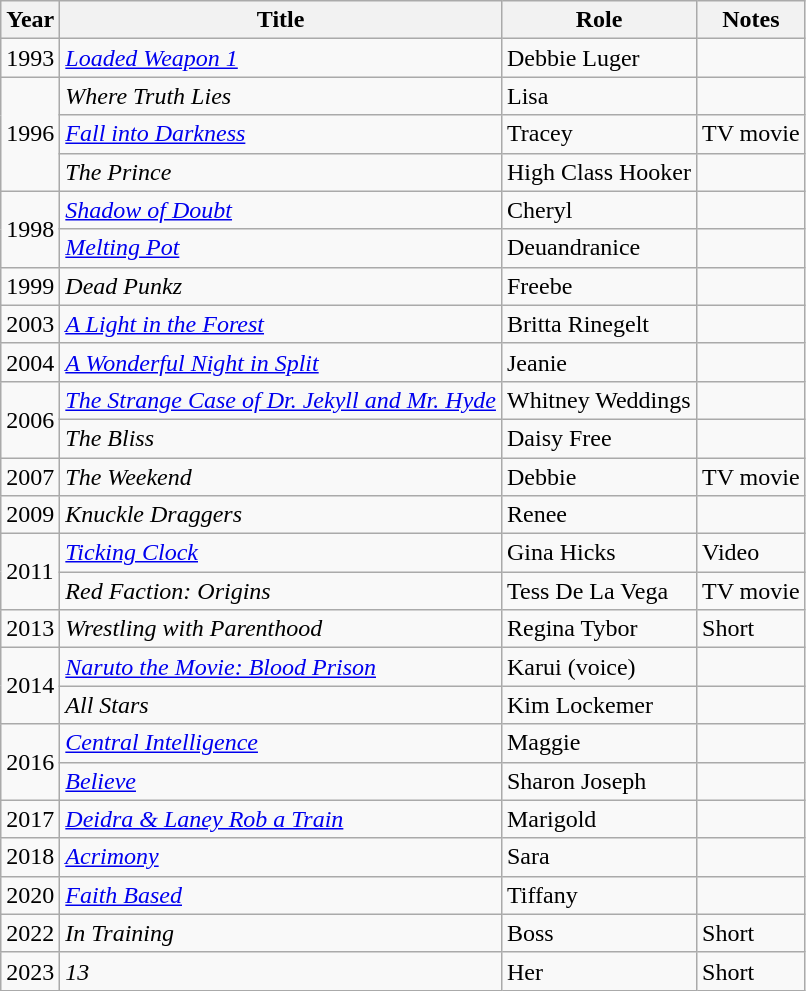<table class="wikitable sortable">
<tr>
<th>Year</th>
<th>Title</th>
<th>Role</th>
<th>Notes</th>
</tr>
<tr>
<td>1993</td>
<td><em><a href='#'>Loaded Weapon 1</a></em></td>
<td>Debbie Luger</td>
<td></td>
</tr>
<tr>
<td rowspan="3">1996</td>
<td><em>Where Truth Lies</em></td>
<td>Lisa</td>
<td></td>
</tr>
<tr>
<td><em><a href='#'>Fall into Darkness</a></em></td>
<td>Tracey</td>
<td>TV movie</td>
</tr>
<tr>
<td><em>The Prince</em></td>
<td>High Class Hooker</td>
<td></td>
</tr>
<tr>
<td rowspan="2">1998</td>
<td><em><a href='#'>Shadow of Doubt</a></em></td>
<td>Cheryl</td>
<td></td>
</tr>
<tr>
<td><em><a href='#'>Melting Pot</a></em></td>
<td>Deuandranice</td>
<td></td>
</tr>
<tr>
<td>1999</td>
<td><em>Dead Punkz</em></td>
<td>Freebe</td>
<td></td>
</tr>
<tr>
<td>2003</td>
<td><em><a href='#'>A Light in the Forest</a></em></td>
<td>Britta Rinegelt</td>
<td></td>
</tr>
<tr>
<td>2004</td>
<td><em><a href='#'>A Wonderful Night in Split</a></em></td>
<td>Jeanie</td>
<td></td>
</tr>
<tr>
<td rowspan="2">2006</td>
<td><em><a href='#'>The Strange Case of Dr. Jekyll and Mr. Hyde</a></em></td>
<td>Whitney Weddings</td>
<td></td>
</tr>
<tr>
<td><em>The Bliss</em></td>
<td>Daisy Free</td>
<td></td>
</tr>
<tr>
<td>2007</td>
<td><em>The Weekend</em></td>
<td>Debbie</td>
<td>TV movie</td>
</tr>
<tr>
<td>2009</td>
<td><em>Knuckle Draggers</em></td>
<td>Renee</td>
<td></td>
</tr>
<tr>
<td rowspan="2">2011</td>
<td><em><a href='#'>Ticking Clock</a></em></td>
<td>Gina Hicks</td>
<td>Video</td>
</tr>
<tr>
<td><em>Red Faction: Origins</em></td>
<td>Tess De La Vega</td>
<td>TV movie</td>
</tr>
<tr>
<td>2013</td>
<td><em>Wrestling with Parenthood</em></td>
<td>Regina Tybor</td>
<td>Short</td>
</tr>
<tr>
<td rowspan="2">2014</td>
<td><em><a href='#'>Naruto the Movie: Blood Prison</a></em></td>
<td>Karui (voice)</td>
<td></td>
</tr>
<tr>
<td><em>All Stars</em></td>
<td>Kim Lockemer</td>
<td></td>
</tr>
<tr>
<td rowspan="2">2016</td>
<td><em><a href='#'>Central Intelligence</a></em></td>
<td>Maggie</td>
<td></td>
</tr>
<tr>
<td><em><a href='#'>Believe</a></em></td>
<td>Sharon Joseph</td>
<td></td>
</tr>
<tr>
<td>2017</td>
<td><em><a href='#'>Deidra & Laney Rob a Train</a></em></td>
<td>Marigold</td>
<td></td>
</tr>
<tr>
<td>2018</td>
<td><em><a href='#'>Acrimony</a></em></td>
<td>Sara</td>
<td></td>
</tr>
<tr>
<td>2020</td>
<td><em><a href='#'>Faith Based</a></em></td>
<td>Tiffany</td>
<td></td>
</tr>
<tr>
<td>2022</td>
<td><em>In Training</em></td>
<td>Boss</td>
<td>Short</td>
</tr>
<tr>
<td>2023</td>
<td><em>13</em></td>
<td>Her</td>
<td>Short</td>
</tr>
</table>
